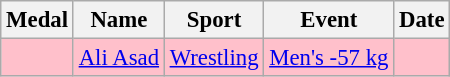<table class="wikitable sortable" style="font-size: 95%;">
<tr>
<th>Medal</th>
<th>Name</th>
<th>Sport</th>
<th>Event</th>
<th>Date</th>
</tr>
<tr bgcolor=pink>
<td></td>
<td><a href='#'>Ali Asad</a></td>
<td><a href='#'>Wrestling</a></td>
<td><a href='#'>Men's -57 kg</a></td>
<td></td>
</tr>
</table>
